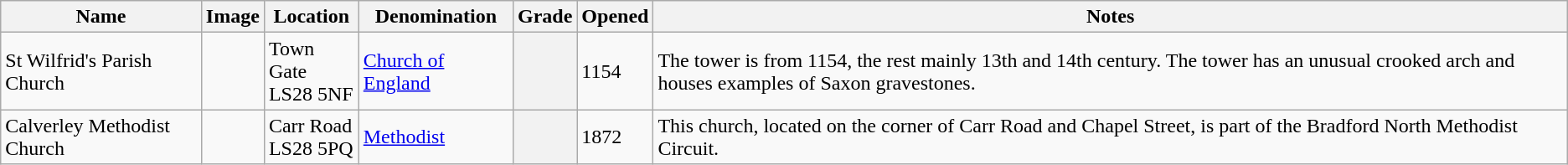<table class="wikitable sortable">
<tr>
<th>Name</th>
<th class="unsortable">Image</th>
<th>Location</th>
<th>Denomination</th>
<th>Grade</th>
<th>Opened</th>
<th class="unsortable">Notes</th>
</tr>
<tr>
<td>St Wilfrid's Parish Church </td>
<td></td>
<td>Town Gate<br>LS28 5NF</td>
<td><a href='#'>Church of England</a></td>
<th></th>
<td>1154</td>
<td>The tower is from 1154, the rest mainly 13th and 14th century. The tower has an unusual crooked arch and houses examples of Saxon gravestones.</td>
</tr>
<tr>
<td>Calverley Methodist Church</td>
<td></td>
<td>Carr Road<br>LS28 5PQ</td>
<td><a href='#'>Methodist</a></td>
<th></th>
<td>1872</td>
<td>This church, located on the corner of Carr Road and Chapel Street, is part of the Bradford North Methodist Circuit.</td>
</tr>
</table>
